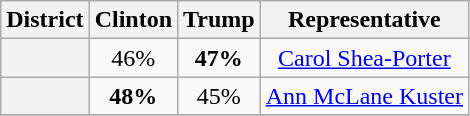<table class=wikitable>
<tr>
<th>District</th>
<th>Clinton</th>
<th>Trump</th>
<th>Representative</th>
</tr>
<tr align=center>
<th></th>
<td>46%</td>
<td><strong>47%</strong></td>
<td><a href='#'>Carol Shea-Porter</a></td>
</tr>
<tr align=center>
<th></th>
<td><strong>48%</strong></td>
<td>45%</td>
<td><a href='#'>Ann McLane Kuster</a></td>
</tr>
<tr align=center>
</tr>
</table>
